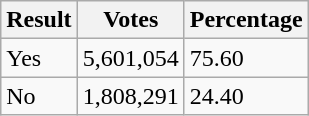<table class="wikitable">
<tr>
<th>Result</th>
<th>Votes</th>
<th>Percentage</th>
</tr>
<tr>
<td>Yes</td>
<td>5,601,054</td>
<td>75.60</td>
</tr>
<tr>
<td>No</td>
<td>1,808,291</td>
<td>24.40</td>
</tr>
</table>
